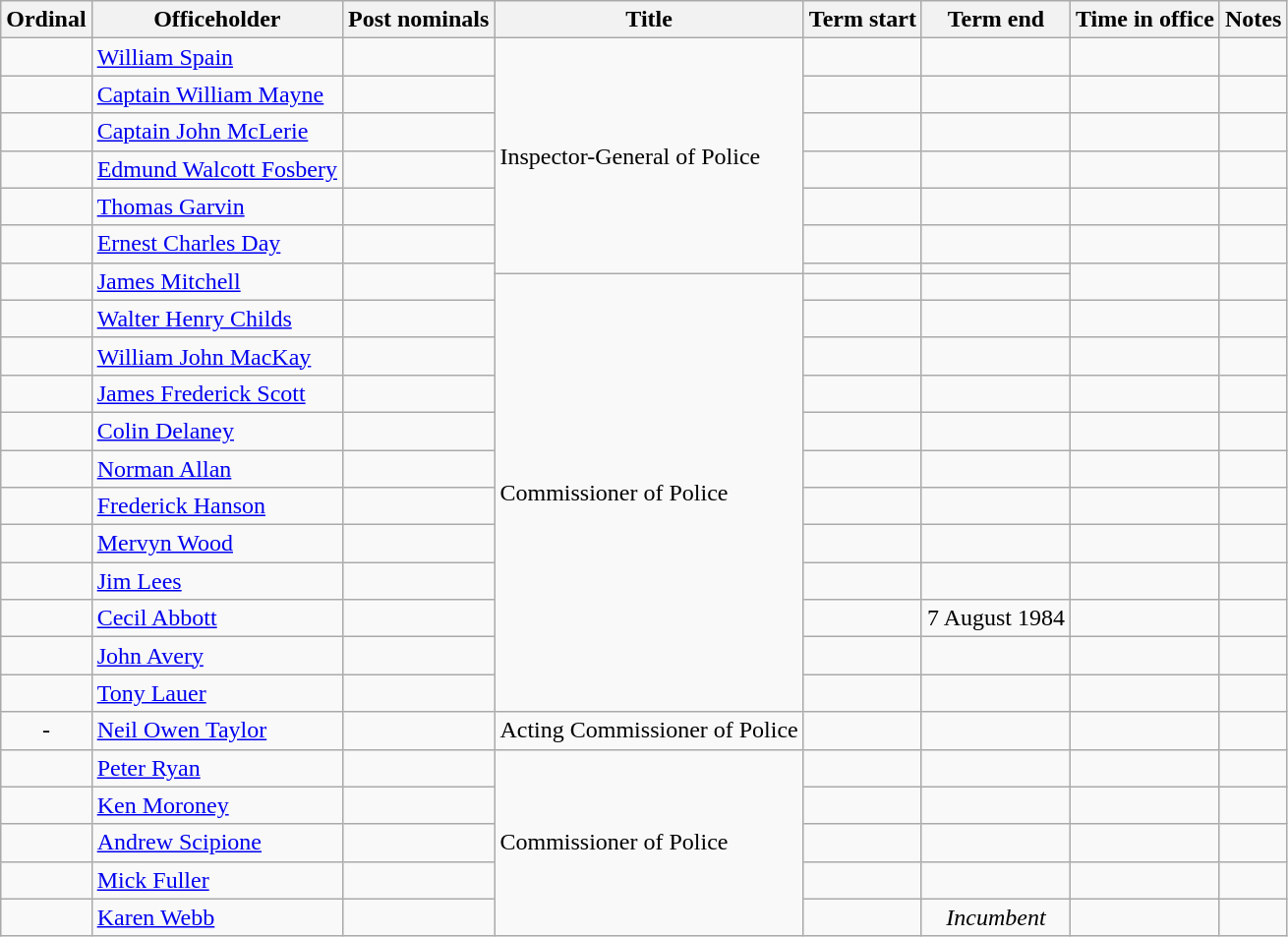<table class="wikitable" style="text-align:left">
<tr>
<th>Ordinal</th>
<th>Officeholder</th>
<th>Post nominals</th>
<th>Title</th>
<th>Term start</th>
<th>Term end</th>
<th>Time in office</th>
<th>Notes</th>
</tr>
<tr>
<td align=center></td>
<td><a href='#'>William Spain</a></td>
<td></td>
<td rowspan=7>Inspector-General of Police</td>
<td align=center></td>
<td align=center></td>
<td align=right></td>
<td></td>
</tr>
<tr>
<td align=center></td>
<td><a href='#'>Captain William Mayne</a></td>
<td></td>
<td align=center></td>
<td align=center></td>
<td align=right></td>
<td></td>
</tr>
<tr>
<td align=center></td>
<td><a href='#'>Captain John McLerie</a></td>
<td></td>
<td align=center></td>
<td align=center></td>
<td align=right></td>
<td></td>
</tr>
<tr>
<td align=center></td>
<td><a href='#'>Edmund Walcott Fosbery</a></td>
<td></td>
<td align=center></td>
<td align=center></td>
<td align=right><strong></strong></td>
<td></td>
</tr>
<tr>
<td align=center></td>
<td><a href='#'>Thomas Garvin</a></td>
<td></td>
<td align=center></td>
<td align=center></td>
<td align=right></td>
<td></td>
</tr>
<tr>
<td align=center></td>
<td><a href='#'>Ernest Charles Day</a></td>
<td></td>
<td align=center></td>
<td align=center></td>
<td align=right></td>
<td></td>
</tr>
<tr>
<td align=center rowspan=2></td>
<td rowspan=2><a href='#'>James Mitchell</a></td>
<td rowspan=2></td>
<td align=center></td>
<td align=center></td>
<td rowspan=2 align=right></td>
<td rowspan=2></td>
</tr>
<tr>
<td rowspan=12>Commissioner of Police</td>
<td align=center></td>
<td align=center></td>
</tr>
<tr>
<td align=center></td>
<td><a href='#'>Walter Henry Childs</a></td>
<td></td>
<td align=center></td>
<td align=center></td>
<td align=right></td>
<td></td>
</tr>
<tr>
<td align=center></td>
<td><a href='#'>William John MacKay</a></td>
<td></td>
<td align=center></td>
<td align=center></td>
<td align=right></td>
<td></td>
</tr>
<tr>
<td align=center></td>
<td><a href='#'>James Frederick Scott</a></td>
<td></td>
<td align=center></td>
<td align=center></td>
<td align=right></td>
<td></td>
</tr>
<tr>
<td align=center></td>
<td><a href='#'>Colin Delaney</a></td>
<td></td>
<td align=center></td>
<td align=center></td>
<td align=right></td>
<td></td>
</tr>
<tr>
<td align=center></td>
<td><a href='#'>Norman Allan</a></td>
<td></td>
<td align=center></td>
<td align=center></td>
<td align=right></td>
<td></td>
</tr>
<tr>
<td align=center></td>
<td><a href='#'>Frederick Hanson</a></td>
<td></td>
<td align=center></td>
<td align=center></td>
<td align=right></td>
<td></td>
</tr>
<tr>
<td align=center></td>
<td><a href='#'>Mervyn Wood</a></td>
<td></td>
<td align=center></td>
<td align=center></td>
<td align=right></td>
<td></td>
</tr>
<tr>
<td align=center></td>
<td><a href='#'>Jim Lees</a></td>
<td></td>
<td align=center></td>
<td align=center></td>
<td align=right></td>
<td></td>
</tr>
<tr>
<td align=center></td>
<td><a href='#'>Cecil Abbott</a></td>
<td></td>
<td align=center></td>
<td align=center>7 August 1984</td>
<td align="right"></td>
<td></td>
</tr>
<tr>
<td align=center></td>
<td><a href='#'>John Avery</a></td>
<td></td>
<td align=center></td>
<td align=center></td>
<td align=right></td>
<td></td>
</tr>
<tr>
<td align=center></td>
<td><a href='#'>Tony Lauer</a></td>
<td></td>
<td align=center></td>
<td align=center></td>
<td align=right></td>
<td></td>
</tr>
<tr>
<td align=center>-</td>
<td><a href='#'>Neil Owen Taylor</a></td>
<td></td>
<td>Acting Commissioner of Police</td>
<td align=center></td>
<td align=center></td>
<td align=right></td>
<td></td>
</tr>
<tr>
<td align=center></td>
<td><a href='#'>Peter Ryan</a></td>
<td></td>
<td rowspan=5>Commissioner of Police</td>
<td align=center></td>
<td align=center></td>
<td align=right></td>
<td></td>
</tr>
<tr>
<td align=center></td>
<td><a href='#'>Ken Moroney</a></td>
<td></td>
<td align=center></td>
<td align=center></td>
<td align=right></td>
<td></td>
</tr>
<tr>
<td align=center></td>
<td><a href='#'>Andrew Scipione</a></td>
<td></td>
<td align=center></td>
<td align=center></td>
<td align=right></td>
<td></td>
</tr>
<tr>
<td align=center></td>
<td><a href='#'>Mick Fuller</a></td>
<td></td>
<td align=center></td>
<td align=center></td>
<td align="right"></td>
<td></td>
</tr>
<tr>
<td align=center></td>
<td><a href='#'>Karen Webb</a></td>
<td></td>
<td align=center></td>
<td align=center><em>Incumbent</em></td>
<td align=right></td>
<td></td>
</tr>
</table>
